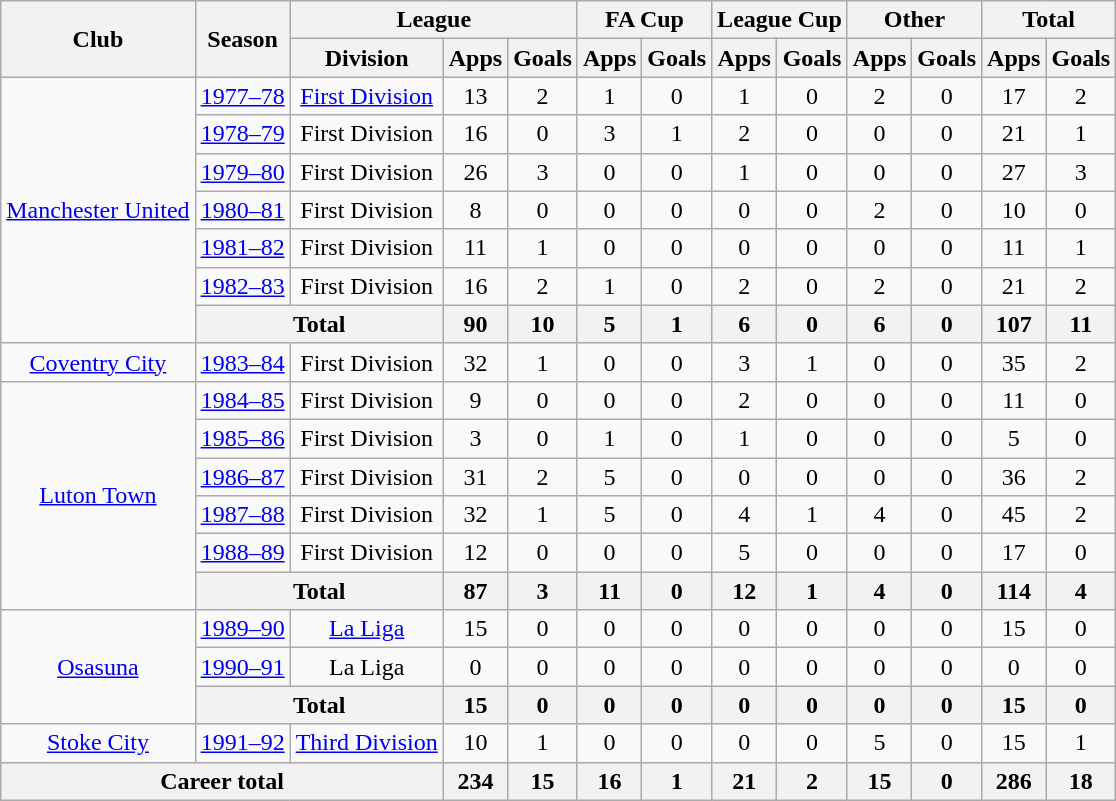<table class="wikitable" style="text-align: center;">
<tr>
<th rowspan="2">Club</th>
<th rowspan="2">Season</th>
<th colspan="3">League</th>
<th colspan="2">FA Cup</th>
<th colspan="2">League Cup</th>
<th colspan="2">Other</th>
<th colspan="2">Total</th>
</tr>
<tr>
<th>Division</th>
<th>Apps</th>
<th>Goals</th>
<th>Apps</th>
<th>Goals</th>
<th>Apps</th>
<th>Goals</th>
<th>Apps</th>
<th>Goals</th>
<th>Apps</th>
<th>Goals</th>
</tr>
<tr>
<td rowspan="7"><a href='#'>Manchester United</a></td>
<td><a href='#'>1977–78</a></td>
<td><a href='#'>First Division</a></td>
<td>13</td>
<td>2</td>
<td>1</td>
<td>0</td>
<td>1</td>
<td>0</td>
<td>2</td>
<td>0</td>
<td>17</td>
<td>2</td>
</tr>
<tr>
<td><a href='#'>1978–79</a></td>
<td>First Division</td>
<td>16</td>
<td>0</td>
<td>3</td>
<td>1</td>
<td>2</td>
<td>0</td>
<td>0</td>
<td>0</td>
<td>21</td>
<td>1</td>
</tr>
<tr>
<td><a href='#'>1979–80</a></td>
<td>First Division</td>
<td>26</td>
<td>3</td>
<td>0</td>
<td>0</td>
<td>1</td>
<td>0</td>
<td>0</td>
<td>0</td>
<td>27</td>
<td>3</td>
</tr>
<tr>
<td><a href='#'>1980–81</a></td>
<td>First Division</td>
<td>8</td>
<td>0</td>
<td>0</td>
<td>0</td>
<td>0</td>
<td>0</td>
<td>2</td>
<td>0</td>
<td>10</td>
<td>0</td>
</tr>
<tr>
<td><a href='#'>1981–82</a></td>
<td>First Division</td>
<td>11</td>
<td>1</td>
<td>0</td>
<td>0</td>
<td>0</td>
<td>0</td>
<td>0</td>
<td>0</td>
<td>11</td>
<td>1</td>
</tr>
<tr>
<td><a href='#'>1982–83</a></td>
<td>First Division</td>
<td>16</td>
<td>2</td>
<td>1</td>
<td>0</td>
<td>2</td>
<td>0</td>
<td>2</td>
<td>0</td>
<td>21</td>
<td>2</td>
</tr>
<tr>
<th colspan="2">Total</th>
<th>90</th>
<th>10</th>
<th>5</th>
<th>1</th>
<th>6</th>
<th>0</th>
<th>6</th>
<th>0</th>
<th>107</th>
<th>11</th>
</tr>
<tr>
<td><a href='#'>Coventry City</a></td>
<td><a href='#'>1983–84</a></td>
<td>First Division</td>
<td>32</td>
<td>1</td>
<td>0</td>
<td>0</td>
<td>3</td>
<td>1</td>
<td>0</td>
<td>0</td>
<td>35</td>
<td>2</td>
</tr>
<tr>
<td rowspan="6"><a href='#'>Luton Town</a></td>
<td><a href='#'>1984–85</a></td>
<td>First Division</td>
<td>9</td>
<td>0</td>
<td>0</td>
<td>0</td>
<td>2</td>
<td>0</td>
<td>0</td>
<td>0</td>
<td>11</td>
<td>0</td>
</tr>
<tr>
<td><a href='#'>1985–86</a></td>
<td>First Division</td>
<td>3</td>
<td>0</td>
<td>1</td>
<td>0</td>
<td>1</td>
<td>0</td>
<td>0</td>
<td>0</td>
<td>5</td>
<td>0</td>
</tr>
<tr>
<td><a href='#'>1986–87</a></td>
<td>First Division</td>
<td>31</td>
<td>2</td>
<td>5</td>
<td>0</td>
<td>0</td>
<td>0</td>
<td>0</td>
<td>0</td>
<td>36</td>
<td>2</td>
</tr>
<tr>
<td><a href='#'>1987–88</a></td>
<td>First Division</td>
<td>32</td>
<td>1</td>
<td>5</td>
<td>0</td>
<td>4</td>
<td>1</td>
<td>4</td>
<td>0</td>
<td>45</td>
<td>2</td>
</tr>
<tr>
<td><a href='#'>1988–89</a></td>
<td>First Division</td>
<td>12</td>
<td>0</td>
<td>0</td>
<td>0</td>
<td>5</td>
<td>0</td>
<td>0</td>
<td>0</td>
<td>17</td>
<td>0</td>
</tr>
<tr>
<th colspan="2">Total</th>
<th>87</th>
<th>3</th>
<th>11</th>
<th>0</th>
<th>12</th>
<th>1</th>
<th>4</th>
<th>0</th>
<th>114</th>
<th>4</th>
</tr>
<tr>
<td rowspan="3"><a href='#'>Osasuna</a></td>
<td><a href='#'>1989–90</a></td>
<td><a href='#'>La Liga</a></td>
<td>15</td>
<td>0</td>
<td>0</td>
<td>0</td>
<td>0</td>
<td>0</td>
<td>0</td>
<td>0</td>
<td>15</td>
<td>0</td>
</tr>
<tr>
<td><a href='#'>1990–91</a></td>
<td>La Liga</td>
<td>0</td>
<td>0</td>
<td>0</td>
<td>0</td>
<td>0</td>
<td>0</td>
<td>0</td>
<td>0</td>
<td>0</td>
<td>0</td>
</tr>
<tr>
<th colspan="2">Total</th>
<th>15</th>
<th>0</th>
<th>0</th>
<th>0</th>
<th>0</th>
<th>0</th>
<th>0</th>
<th>0</th>
<th>15</th>
<th>0</th>
</tr>
<tr>
<td><a href='#'>Stoke City</a></td>
<td><a href='#'>1991–92</a></td>
<td><a href='#'>Third Division</a></td>
<td>10</td>
<td>1</td>
<td>0</td>
<td>0</td>
<td>0</td>
<td>0</td>
<td>5</td>
<td>0</td>
<td>15</td>
<td>1</td>
</tr>
<tr>
<th colspan="3">Career total</th>
<th>234</th>
<th>15</th>
<th>16</th>
<th>1</th>
<th>21</th>
<th>2</th>
<th>15</th>
<th>0</th>
<th>286</th>
<th>18</th>
</tr>
</table>
